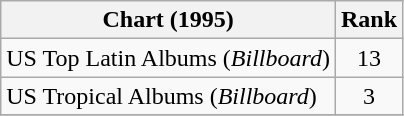<table class="wikitable">
<tr>
<th>Chart (1995)</th>
<th>Rank</th>
</tr>
<tr>
<td>US Top Latin Albums (<em>Billboard</em>)</td>
<td align="center">13</td>
</tr>
<tr>
<td>US Tropical Albums (<em>Billboard</em>)</td>
<td align="center">3</td>
</tr>
<tr>
</tr>
</table>
